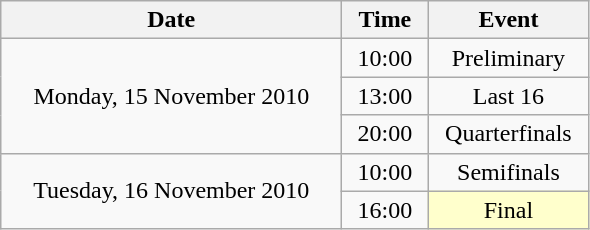<table class = "wikitable" style="text-align:center;">
<tr>
<th width=220>Date</th>
<th width=50>Time</th>
<th width=100>Event</th>
</tr>
<tr>
<td rowspan=3>Monday, 15 November 2010</td>
<td>10:00</td>
<td>Preliminary</td>
</tr>
<tr>
<td>13:00</td>
<td>Last 16</td>
</tr>
<tr>
<td>20:00</td>
<td>Quarterfinals</td>
</tr>
<tr>
<td rowspan=2>Tuesday, 16 November 2010</td>
<td>10:00</td>
<td>Semifinals</td>
</tr>
<tr>
<td>16:00</td>
<td bgcolor=ffffcc>Final</td>
</tr>
</table>
